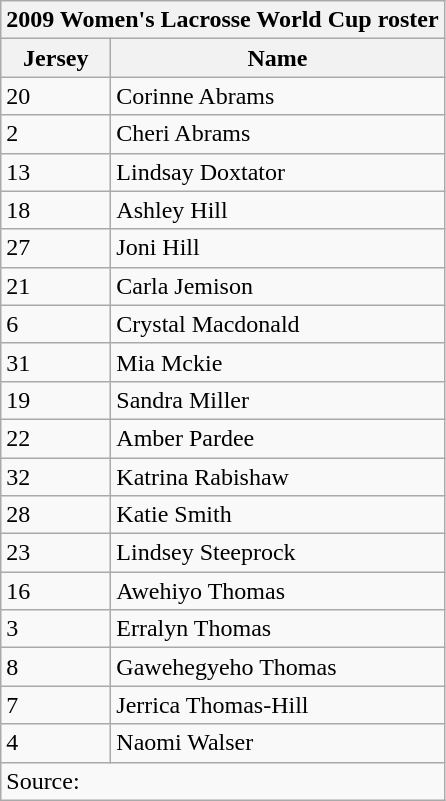<table class="wikitable collapsible collapsed">
<tr>
<th colspan=2>2009 Women's Lacrosse World Cup roster</th>
</tr>
<tr>
<th>Jersey</th>
<th>Name</th>
</tr>
<tr>
<td>20</td>
<td>Corinne Abrams</td>
</tr>
<tr>
<td>2</td>
<td>Cheri Abrams</td>
</tr>
<tr>
<td>13</td>
<td>Lindsay Doxtator</td>
</tr>
<tr>
<td>18</td>
<td>Ashley Hill</td>
</tr>
<tr>
<td>27</td>
<td>Joni Hill</td>
</tr>
<tr>
<td>21</td>
<td>Carla Jemison</td>
</tr>
<tr>
<td>6</td>
<td>Crystal Macdonald</td>
</tr>
<tr>
<td>31</td>
<td>Mia Mckie</td>
</tr>
<tr>
<td>19</td>
<td>Sandra Miller</td>
</tr>
<tr>
<td>22</td>
<td>Amber Pardee</td>
</tr>
<tr>
<td>32</td>
<td>Katrina Rabishaw</td>
</tr>
<tr>
<td>28</td>
<td>Katie Smith</td>
</tr>
<tr>
<td>23</td>
<td>Lindsey Steeprock</td>
</tr>
<tr>
<td>16</td>
<td>Awehiyo Thomas</td>
</tr>
<tr>
<td>3</td>
<td>Erralyn Thomas</td>
</tr>
<tr>
<td>8</td>
<td>Gawehegyeho Thomas</td>
</tr>
<tr>
<td>7</td>
<td>Jerrica Thomas-Hill</td>
</tr>
<tr>
<td>4</td>
<td>Naomi Walser</td>
</tr>
<tr>
<td colspan=2>Source:</td>
</tr>
</table>
